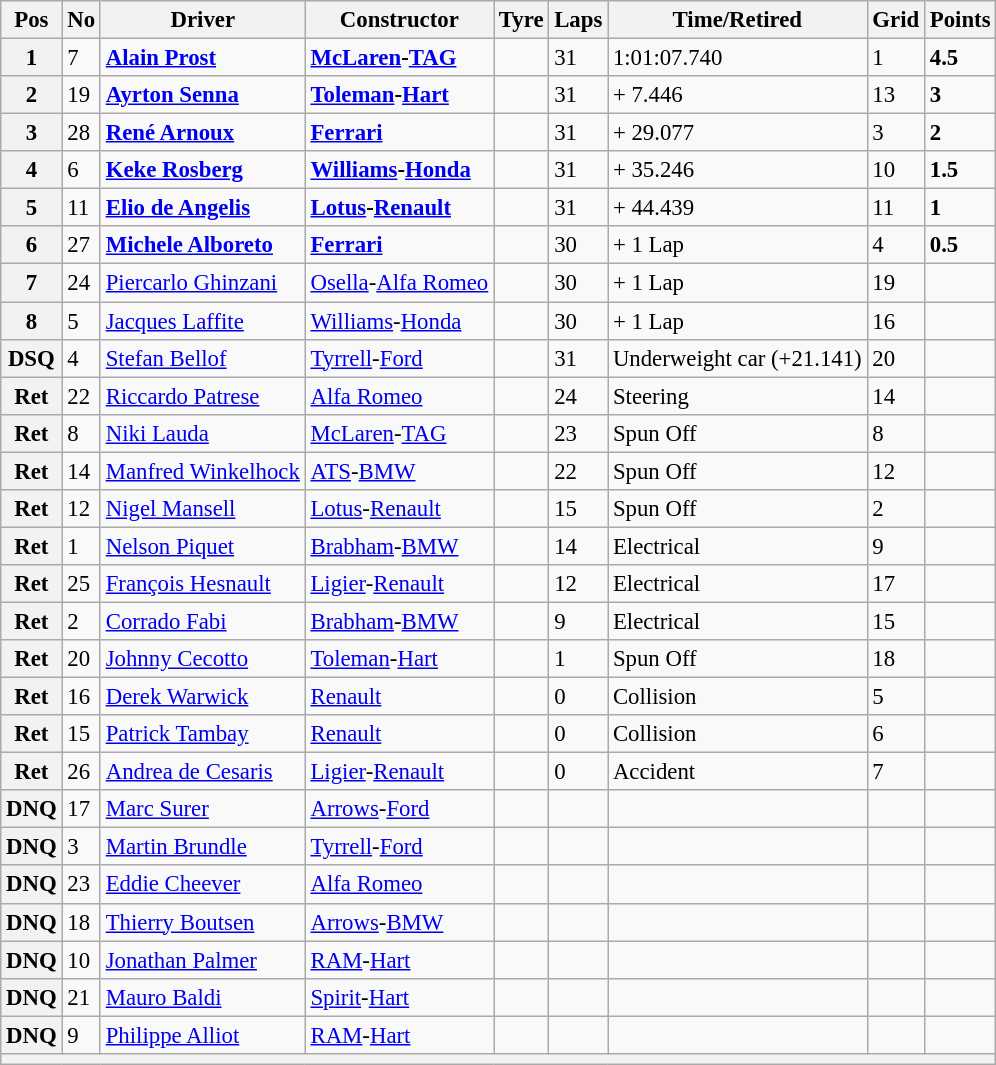<table class="wikitable" style="font-size: 95%;">
<tr>
<th>Pos</th>
<th>No</th>
<th>Driver</th>
<th>Constructor</th>
<th>Tyre</th>
<th>Laps</th>
<th>Time/Retired</th>
<th>Grid</th>
<th>Points</th>
</tr>
<tr>
<th>1</th>
<td>7</td>
<td> <strong><a href='#'>Alain Prost</a></strong></td>
<td><strong><a href='#'>McLaren</a>-<a href='#'>TAG</a></strong></td>
<td></td>
<td>31</td>
<td>1:01:07.740</td>
<td>1</td>
<td><strong>4.5</strong></td>
</tr>
<tr>
<th>2</th>
<td>19</td>
<td> <strong><a href='#'>Ayrton Senna</a></strong></td>
<td><strong><a href='#'>Toleman</a>-<a href='#'>Hart</a></strong></td>
<td></td>
<td>31</td>
<td>+ 7.446</td>
<td>13</td>
<td><strong>3</strong></td>
</tr>
<tr>
<th>3</th>
<td>28</td>
<td> <strong><a href='#'>René Arnoux</a></strong></td>
<td><strong><a href='#'>Ferrari</a></strong></td>
<td></td>
<td>31</td>
<td>+ 29.077</td>
<td>3</td>
<td><strong>2</strong></td>
</tr>
<tr>
<th>4</th>
<td>6</td>
<td> <strong><a href='#'>Keke Rosberg</a></strong></td>
<td><strong><a href='#'>Williams</a>-<a href='#'>Honda</a></strong></td>
<td></td>
<td>31</td>
<td>+ 35.246</td>
<td>10</td>
<td><strong>1.5</strong></td>
</tr>
<tr>
<th>5</th>
<td>11</td>
<td> <strong><a href='#'>Elio de Angelis</a></strong></td>
<td><strong><a href='#'>Lotus</a>-<a href='#'>Renault</a></strong></td>
<td></td>
<td>31</td>
<td>+ 44.439</td>
<td>11</td>
<td><strong>1</strong></td>
</tr>
<tr>
<th>6</th>
<td>27</td>
<td> <strong><a href='#'>Michele Alboreto</a></strong></td>
<td><strong><a href='#'>Ferrari</a></strong></td>
<td></td>
<td>30</td>
<td>+ 1 Lap</td>
<td>4</td>
<td><strong>0.5</strong></td>
</tr>
<tr>
<th>7</th>
<td>24</td>
<td> <a href='#'>Piercarlo Ghinzani</a></td>
<td><a href='#'>Osella</a>-<a href='#'>Alfa Romeo</a></td>
<td></td>
<td>30</td>
<td>+ 1 Lap</td>
<td>19</td>
<td> </td>
</tr>
<tr>
<th>8</th>
<td>5</td>
<td> <a href='#'>Jacques Laffite</a></td>
<td><a href='#'>Williams</a>-<a href='#'>Honda</a></td>
<td></td>
<td>30</td>
<td>+ 1 Lap</td>
<td>16</td>
<td> </td>
</tr>
<tr>
<th>DSQ</th>
<td>4</td>
<td> <a href='#'>Stefan Bellof</a></td>
<td><a href='#'>Tyrrell</a>-<a href='#'>Ford</a></td>
<td></td>
<td>31</td>
<td>Underweight car (+21.141)</td>
<td>20</td>
<td> </td>
</tr>
<tr>
<th>Ret</th>
<td>22</td>
<td> <a href='#'>Riccardo Patrese</a></td>
<td><a href='#'>Alfa Romeo</a></td>
<td></td>
<td>24</td>
<td>Steering</td>
<td>14</td>
<td> </td>
</tr>
<tr>
<th>Ret</th>
<td>8</td>
<td> <a href='#'>Niki Lauda</a></td>
<td><a href='#'>McLaren</a>-<a href='#'>TAG</a></td>
<td></td>
<td>23</td>
<td>Spun Off</td>
<td>8</td>
<td> </td>
</tr>
<tr>
<th>Ret</th>
<td>14</td>
<td> <a href='#'>Manfred Winkelhock</a></td>
<td><a href='#'>ATS</a>-<a href='#'>BMW</a></td>
<td></td>
<td>22</td>
<td>Spun Off</td>
<td>12</td>
<td> </td>
</tr>
<tr>
<th>Ret</th>
<td>12</td>
<td> <a href='#'>Nigel Mansell</a></td>
<td><a href='#'>Lotus</a>-<a href='#'>Renault</a></td>
<td></td>
<td>15</td>
<td>Spun Off</td>
<td>2</td>
<td> </td>
</tr>
<tr>
<th>Ret</th>
<td>1</td>
<td> <a href='#'>Nelson Piquet</a></td>
<td><a href='#'>Brabham</a>-<a href='#'>BMW</a></td>
<td></td>
<td>14</td>
<td>Electrical</td>
<td>9</td>
<td> </td>
</tr>
<tr>
<th>Ret</th>
<td>25</td>
<td> <a href='#'>François Hesnault</a></td>
<td><a href='#'>Ligier</a>-<a href='#'>Renault</a></td>
<td></td>
<td>12</td>
<td>Electrical</td>
<td>17</td>
<td> </td>
</tr>
<tr>
<th>Ret</th>
<td>2</td>
<td> <a href='#'>Corrado Fabi</a></td>
<td><a href='#'>Brabham</a>-<a href='#'>BMW</a></td>
<td></td>
<td>9</td>
<td>Electrical</td>
<td>15</td>
<td> </td>
</tr>
<tr>
<th>Ret</th>
<td>20</td>
<td> <a href='#'>Johnny Cecotto</a></td>
<td><a href='#'>Toleman</a>-<a href='#'>Hart</a></td>
<td></td>
<td>1</td>
<td>Spun Off</td>
<td>18</td>
<td> </td>
</tr>
<tr>
<th>Ret</th>
<td>16</td>
<td> <a href='#'>Derek Warwick</a></td>
<td><a href='#'>Renault</a></td>
<td></td>
<td>0</td>
<td>Collision</td>
<td>5</td>
<td> </td>
</tr>
<tr>
<th>Ret</th>
<td>15</td>
<td> <a href='#'>Patrick Tambay</a></td>
<td><a href='#'>Renault</a></td>
<td></td>
<td>0</td>
<td>Collision</td>
<td>6</td>
<td> </td>
</tr>
<tr>
<th>Ret</th>
<td>26</td>
<td> <a href='#'>Andrea de Cesaris</a></td>
<td><a href='#'>Ligier</a>-<a href='#'>Renault</a></td>
<td></td>
<td>0</td>
<td>Accident</td>
<td>7</td>
<td> </td>
</tr>
<tr>
<th>DNQ</th>
<td>17</td>
<td> <a href='#'>Marc Surer</a></td>
<td><a href='#'>Arrows</a>-<a href='#'>Ford</a></td>
<td></td>
<td> </td>
<td></td>
<td></td>
<td> </td>
</tr>
<tr>
<th>DNQ</th>
<td>3</td>
<td> <a href='#'>Martin Brundle</a></td>
<td><a href='#'>Tyrrell</a>-<a href='#'>Ford</a></td>
<td></td>
<td> </td>
<td></td>
<td></td>
<td> </td>
</tr>
<tr>
<th>DNQ</th>
<td>23</td>
<td> <a href='#'>Eddie Cheever</a></td>
<td><a href='#'>Alfa Romeo</a></td>
<td></td>
<td> </td>
<td></td>
<td></td>
<td> </td>
</tr>
<tr>
<th>DNQ</th>
<td>18</td>
<td> <a href='#'>Thierry Boutsen</a></td>
<td><a href='#'>Arrows</a>-<a href='#'>BMW</a></td>
<td></td>
<td> </td>
<td></td>
<td></td>
<td> </td>
</tr>
<tr>
<th>DNQ</th>
<td>10</td>
<td> <a href='#'>Jonathan Palmer</a></td>
<td><a href='#'>RAM</a>-<a href='#'>Hart</a></td>
<td></td>
<td> </td>
<td></td>
<td></td>
<td> </td>
</tr>
<tr>
<th>DNQ</th>
<td>21</td>
<td> <a href='#'>Mauro Baldi</a></td>
<td><a href='#'>Spirit</a>-<a href='#'>Hart</a></td>
<td></td>
<td> </td>
<td></td>
<td></td>
<td> </td>
</tr>
<tr>
<th>DNQ</th>
<td>9</td>
<td> <a href='#'>Philippe Alliot</a></td>
<td><a href='#'>RAM</a>-<a href='#'>Hart</a></td>
<td></td>
<td> </td>
<td> </td>
<td> </td>
<td> </td>
</tr>
<tr>
<th colspan="9"></th>
</tr>
</table>
